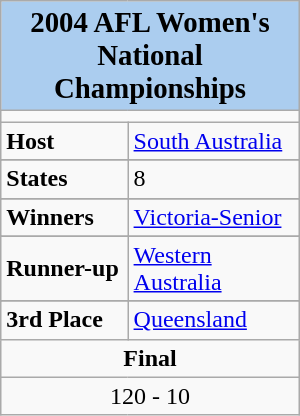<table class="wikitable" align="right" width="200" style="margin-left:0.3em">
<tr>
<th style="background:#ABCDEF" align="center" colspan="2"><big>2004 AFL Women's National Championships</big></th>
</tr>
<tr>
<td colspan="2" style="text-align: center;"></td>
</tr>
<tr>
<td><strong>Host</strong></td>
<td><a href='#'>South Australia</a></td>
</tr>
<tr style="text-align:center;">
</tr>
<tr>
<td><strong>States</strong></td>
<td>8</td>
</tr>
<tr style="text-align:center;">
</tr>
<tr>
<td><strong>Winners</strong></td>
<td><a href='#'>Victoria-Senior</a></td>
</tr>
<tr style="text-align:center;">
</tr>
<tr>
<td><strong>Runner-up</strong></td>
<td><a href='#'>Western Australia</a></td>
</tr>
<tr style="text-align:center;">
</tr>
<tr>
<td><strong>3rd Place</strong></td>
<td><a href='#'>Queensland</a></td>
</tr>
<tr style="text-align:center;">
<td colspan="2"><strong>Final</strong></td>
</tr>
<tr style="text-align:center;">
<td colspan="2">120 - 10</td>
</tr>
</table>
